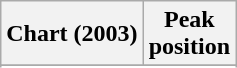<table class="wikitable sortable plainrowheaders" style="text-align:center">
<tr>
<th scope="col">Chart (2003)</th>
<th scope="col">Peak<br>position</th>
</tr>
<tr>
</tr>
<tr>
</tr>
<tr>
</tr>
<tr>
</tr>
<tr>
</tr>
<tr>
</tr>
<tr>
</tr>
<tr>
</tr>
<tr>
</tr>
<tr>
</tr>
<tr>
</tr>
</table>
